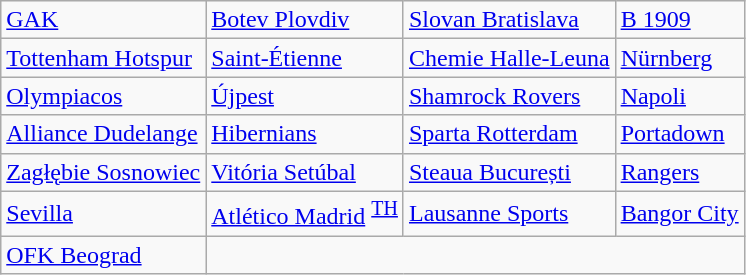<table class="wikitable">
<tr>
<td> <a href='#'>GAK</a> </td>
<td> <a href='#'>Botev Plovdiv</a> </td>
<td> <a href='#'>Slovan Bratislava</a> </td>
<td> <a href='#'>B 1909</a> </td>
</tr>
<tr>
<td> <a href='#'>Tottenham Hotspur</a> </td>
<td> <a href='#'>Saint-Étienne</a> </td>
<td> <a href='#'>Chemie Halle-Leuna</a> </td>
<td> <a href='#'>Nürnberg</a> </td>
</tr>
<tr>
<td> <a href='#'>Olympiacos</a> </td>
<td> <a href='#'>Újpest</a> </td>
<td> <a href='#'>Shamrock Rovers</a> </td>
<td> <a href='#'>Napoli</a> </td>
</tr>
<tr>
<td> <a href='#'>Alliance Dudelange</a> </td>
<td> <a href='#'>Hibernians</a> </td>
<td> <a href='#'>Sparta Rotterdam</a> </td>
<td> <a href='#'>Portadown</a> </td>
</tr>
<tr>
<td> <a href='#'>Zagłębie Sosnowiec</a> </td>
<td> <a href='#'>Vitória Setúbal</a> </td>
<td> <a href='#'>Steaua București</a> </td>
<td> <a href='#'>Rangers</a> </td>
</tr>
<tr>
<td> <a href='#'>Sevilla</a> </td>
<td> <a href='#'>Atlético Madrid</a> <sup><a href='#'>TH</a></sup></td>
<td> <a href='#'>Lausanne Sports</a> </td>
<td> <a href='#'>Bangor City</a> </td>
</tr>
<tr>
<td> <a href='#'>OFK Beograd</a> </td>
</tr>
</table>
